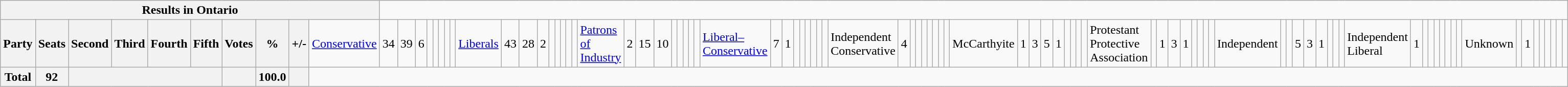<table class="wikitable">
<tr>
<th colspan=11>Results in Ontario</th>
</tr>
<tr>
<th colspan=2>Party</th>
<th>Seats</th>
<th>Second</th>
<th>Third</th>
<th>Fourth</th>
<th>Fifth</th>
<th>Votes</th>
<th>%</th>
<th>+/-<br></th>
<td><a href='#'>Conservative</a></td>
<td align="right">34</td>
<td align="right">39</td>
<td align="right">6</td>
<td align="right"></td>
<td align="right"></td>
<td align="right"></td>
<td align="right"></td>
<td align="right"><br></td>
<td><a href='#'>Liberals</a></td>
<td align="right">43</td>
<td align="right">28</td>
<td align="right">2</td>
<td align="right"></td>
<td align="right"></td>
<td align="right"></td>
<td align="right"></td>
<td align="right"><br></td>
<td><a href='#'>Patrons of Industry</a></td>
<td align="right">2</td>
<td align="right">15</td>
<td align="right">10</td>
<td align="right"></td>
<td align="right"></td>
<td align="right"></td>
<td align="right"></td>
<td align="right"><br></td>
<td><a href='#'>Liberal–Conservative</a></td>
<td align="right">7</td>
<td align="right">1</td>
<td align="right"></td>
<td align="right"></td>
<td align="right"></td>
<td align="right"></td>
<td align="right"></td>
<td align="right"><br></td>
<td>Independent Conservative</td>
<td align="right">4</td>
<td align="right"></td>
<td align="right"></td>
<td align="right"></td>
<td align="right"></td>
<td align="right"></td>
<td align="right"></td>
<td align="right"><br></td>
<td>McCarthyite</td>
<td align="right">1</td>
<td align="right">3</td>
<td align="right">5</td>
<td align="right">1</td>
<td align="right"></td>
<td align="right"></td>
<td align="right"></td>
<td align="right"><br></td>
<td>Protestant Protective Association</td>
<td align="right"></td>
<td align="right">1</td>
<td align="right">3</td>
<td align="right">1</td>
<td align="right"></td>
<td align="right"></td>
<td align="right"></td>
<td align="right"><br></td>
<td>Independent</td>
<td align="right"></td>
<td align="right"></td>
<td align="right">5</td>
<td align="right">3</td>
<td align="right">1</td>
<td align="right"></td>
<td align="right"></td>
<td align="right"><br></td>
<td>Independent Liberal</td>
<td align="right">1</td>
<td align="right"></td>
<td align="right"></td>
<td align="right"></td>
<td align="right"></td>
<td align="right"></td>
<td align="right"></td>
<td align="right"><br></td>
<td>Unknown</td>
<td align="right"></td>
<td align="right">1</td>
<td align="right"></td>
<td align="right"></td>
<td align="right"></td>
<td align="right"></td>
<td align="right"></td>
<td align="right"></td>
</tr>
<tr>
<th colspan="2">Total</th>
<th>92</th>
<th colspan="4"></th>
<th></th>
<th>100.0</th>
<th></th>
</tr>
</table>
